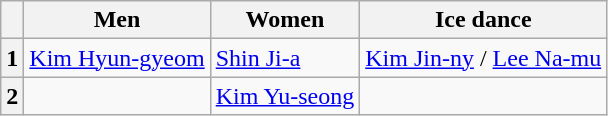<table class="wikitable">
<tr>
<th></th>
<th>Men</th>
<th>Women</th>
<th>Ice dance</th>
</tr>
<tr>
<th>1</th>
<td><a href='#'>Kim Hyun-gyeom</a></td>
<td><a href='#'>Shin Ji-a</a></td>
<td><a href='#'>Kim Jin-ny</a> / <a href='#'>Lee Na-mu</a></td>
</tr>
<tr>
<th>2</th>
<td></td>
<td><a href='#'>Kim Yu-seong</a></td>
<td></td>
</tr>
</table>
